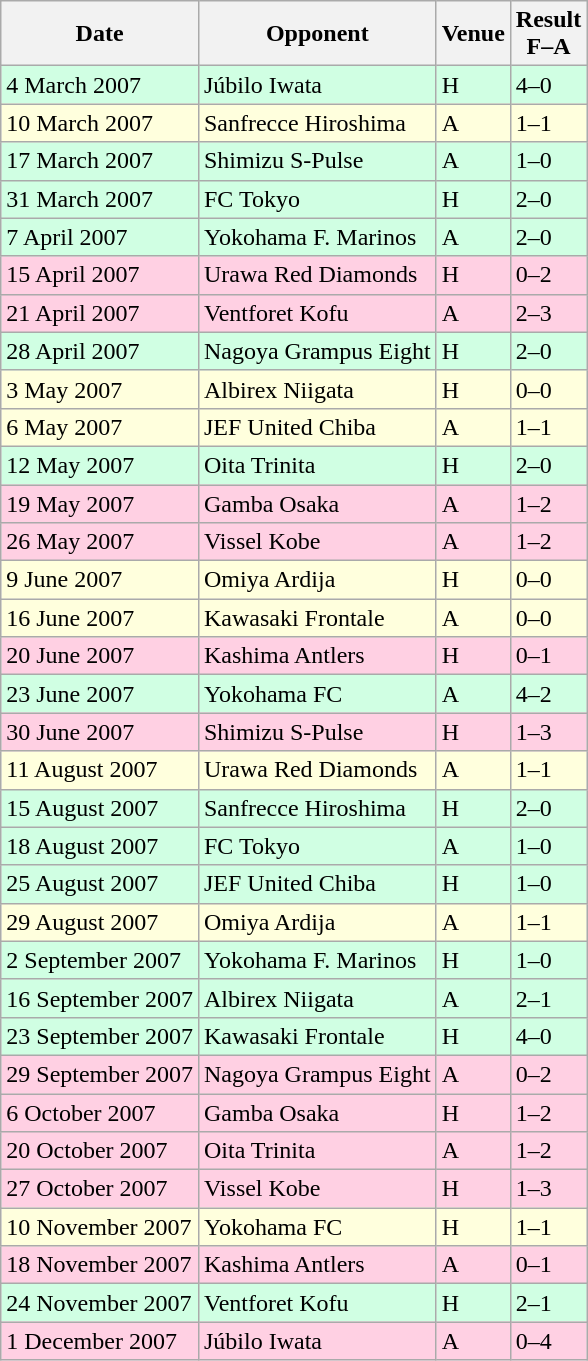<table class="wikitable sortable">
<tr>
<th>Date</th>
<th>Opponent</th>
<th>Venue</th>
<th>Result<br>F–A</th>
</tr>
<tr bgcolor="d0ffe3">
<td>4 March 2007</td>
<td>Júbilo Iwata</td>
<td>H</td>
<td>4–0</td>
</tr>
<tr bgcolor="ffffdd">
<td>10 March 2007</td>
<td>Sanfrecce Hiroshima</td>
<td>A</td>
<td>1–1</td>
</tr>
<tr bgcolor="d0ffe3">
<td>17 March 2007</td>
<td>Shimizu S-Pulse</td>
<td>A</td>
<td>1–0</td>
</tr>
<tr bgcolor="d0ffe3">
<td>31 March 2007</td>
<td>FC Tokyo</td>
<td>H</td>
<td>2–0</td>
</tr>
<tr bgcolor="d0ffe3">
<td>7 April 2007</td>
<td>Yokohama F. Marinos</td>
<td>A</td>
<td>2–0</td>
</tr>
<tr bgcolor="ffd0e3">
<td>15 April 2007</td>
<td>Urawa Red Diamonds</td>
<td>H</td>
<td>0–2</td>
</tr>
<tr bgcolor="ffd0e3">
<td>21 April 2007</td>
<td>Ventforet Kofu</td>
<td>A</td>
<td>2–3</td>
</tr>
<tr bgcolor="d0ffe3">
<td>28 April 2007</td>
<td>Nagoya Grampus Eight</td>
<td>H</td>
<td>2–0</td>
</tr>
<tr bgcolor="ffffdd">
<td>3 May 2007</td>
<td>Albirex Niigata</td>
<td>H</td>
<td>0–0</td>
</tr>
<tr bgcolor="ffffdd">
<td>6 May 2007</td>
<td>JEF United Chiba</td>
<td>A</td>
<td>1–1</td>
</tr>
<tr bgcolor="d0ffe3">
<td>12 May 2007</td>
<td>Oita Trinita</td>
<td>H</td>
<td>2–0</td>
</tr>
<tr bgcolor="ffd0e3">
<td>19 May 2007</td>
<td>Gamba Osaka</td>
<td>A</td>
<td>1–2</td>
</tr>
<tr bgcolor="ffd0e3">
<td>26 May 2007</td>
<td>Vissel Kobe</td>
<td>A</td>
<td>1–2</td>
</tr>
<tr bgcolor="ffffdd">
<td>9 June 2007</td>
<td>Omiya Ardija</td>
<td>H</td>
<td>0–0</td>
</tr>
<tr bgcolor="ffffdd">
<td>16 June 2007</td>
<td>Kawasaki Frontale</td>
<td>A</td>
<td>0–0</td>
</tr>
<tr bgcolor="ffd0e3">
<td>20 June 2007</td>
<td>Kashima Antlers</td>
<td>H</td>
<td>0–1</td>
</tr>
<tr bgcolor="d0ffe3">
<td>23 June 2007</td>
<td>Yokohama FC</td>
<td>A</td>
<td>4–2</td>
</tr>
<tr bgcolor="ffd0e3">
<td>30 June 2007</td>
<td>Shimizu S-Pulse</td>
<td>H</td>
<td>1–3</td>
</tr>
<tr bgcolor="ffffdd">
<td>11 August 2007</td>
<td>Urawa Red Diamonds</td>
<td>A</td>
<td>1–1</td>
</tr>
<tr bgcolor="d0ffe3">
<td>15 August 2007</td>
<td>Sanfrecce Hiroshima</td>
<td>H</td>
<td>2–0</td>
</tr>
<tr bgcolor="d0ffe3">
<td>18 August 2007</td>
<td>FC Tokyo</td>
<td>A</td>
<td>1–0</td>
</tr>
<tr bgcolor="d0ffe3">
<td>25 August 2007</td>
<td>JEF United Chiba</td>
<td>H</td>
<td>1–0</td>
</tr>
<tr bgcolor="ffffdd">
<td>29 August 2007</td>
<td>Omiya Ardija</td>
<td>A</td>
<td>1–1</td>
</tr>
<tr bgcolor="d0ffe3">
<td>2 September 2007</td>
<td>Yokohama F. Marinos</td>
<td>H</td>
<td>1–0</td>
</tr>
<tr bgcolor="d0ffe3">
<td>16 September 2007</td>
<td>Albirex Niigata</td>
<td>A</td>
<td>2–1</td>
</tr>
<tr bgcolor="d0ffe3">
<td>23 September 2007</td>
<td>Kawasaki Frontale</td>
<td>H</td>
<td>4–0</td>
</tr>
<tr bgcolor="ffd0e3">
<td>29 September 2007</td>
<td>Nagoya Grampus Eight</td>
<td>A</td>
<td>0–2</td>
</tr>
<tr bgcolor="ffd0e3">
<td>6 October 2007</td>
<td>Gamba Osaka</td>
<td>H</td>
<td>1–2</td>
</tr>
<tr bgcolor="ffd0e3">
<td>20 October 2007</td>
<td>Oita Trinita</td>
<td>A</td>
<td>1–2</td>
</tr>
<tr bgcolor="ffd0e3">
<td>27 October 2007</td>
<td>Vissel Kobe</td>
<td>H</td>
<td>1–3</td>
</tr>
<tr bgcolor="ffffdd">
<td>10 November 2007</td>
<td>Yokohama FC</td>
<td>H</td>
<td>1–1</td>
</tr>
<tr bgcolor="ffd0e3">
<td>18 November 2007</td>
<td>Kashima Antlers</td>
<td>A</td>
<td>0–1</td>
</tr>
<tr bgcolor="d0ffe3">
<td>24 November 2007</td>
<td>Ventforet Kofu</td>
<td>H</td>
<td>2–1</td>
</tr>
<tr bgcolor="ffd0e3">
<td>1 December 2007</td>
<td>Júbilo Iwata</td>
<td>A</td>
<td>0–4</td>
</tr>
</table>
